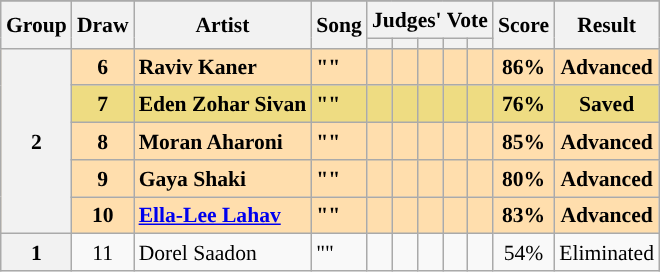<table class="sortable wikitable" style="margin: 1em auto 1em auto; text-align:center; font-size:90%; line-height:18px;">
<tr>
</tr>
<tr>
<th rowspan="2" class="unsortable">Group</th>
<th rowspan="2">Draw</th>
<th rowspan="2">Artist</th>
<th rowspan="2">Song</th>
<th colspan="5" class="unsortable">Judges' Vote</th>
<th rowspan="2">Score</th>
<th rowspan="2">Result</th>
</tr>
<tr>
<th class="unsortable"></th>
<th class="unsortable"></th>
<th class="unsortable"></th>
<th class="unsortable"></th>
<th class="unsortable"></th>
</tr>
<tr style="font-weight:bold; background:navajowhite;">
<th rowspan="5">2</th>
<td>6</td>
<td align="left">Raviv Kaner</td>
<td align="left">""</td>
<td></td>
<td></td>
<td></td>
<td></td>
<td></td>
<td>86%</td>
<td>Advanced</td>
</tr>
<tr style="font-weight:bold; background:#eedc82;">
<td>7</td>
<td align="left">Eden Zohar Sivan</td>
<td align="left">""</td>
<td></td>
<td></td>
<td></td>
<td></td>
<td></td>
<td>76%</td>
<td>Saved</td>
</tr>
<tr style="font-weight:bold; background:navajowhite;">
<td>8</td>
<td align="left">Moran Aharoni</td>
<td align="left">""</td>
<td></td>
<td></td>
<td></td>
<td></td>
<td></td>
<td>85%</td>
<td>Advanced</td>
</tr>
<tr style="font-weight:bold; background:navajowhite;">
<td>9</td>
<td align="left">Gaya Shaki</td>
<td align="left">""</td>
<td></td>
<td></td>
<td></td>
<td></td>
<td></td>
<td>80%</td>
<td>Advanced</td>
</tr>
<tr style="font-weight:bold; background:navajowhite;">
<td>10</td>
<td align="left"><a href='#'>Ella-Lee Lahav</a></td>
<td align="left">""</td>
<td></td>
<td></td>
<td></td>
<td></td>
<td></td>
<td>83%</td>
<td>Advanced</td>
</tr>
<tr>
<th>1</th>
<td>11</td>
<td align="left">Dorel Saadon</td>
<td align="left">""</td>
<td></td>
<td></td>
<td></td>
<td></td>
<td></td>
<td>54%</td>
<td>Eliminated</td>
</tr>
</table>
